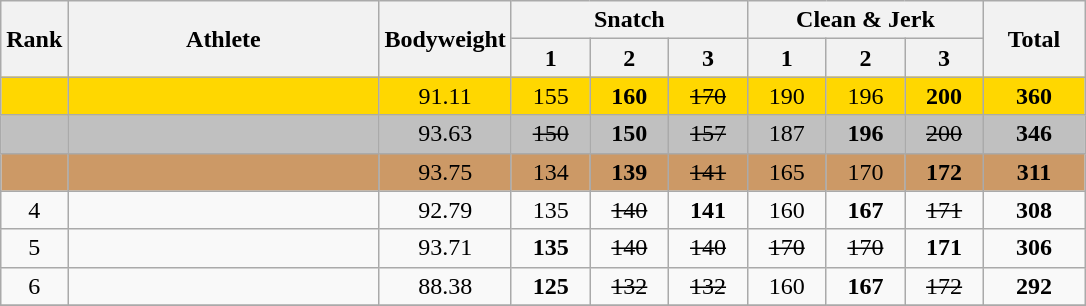<table class="wikitable" style="text-align:center">
<tr>
<th rowspan=2>Rank</th>
<th width=200 rowspan=2>Athlete</th>
<th width=80 rowspan=2>Bodyweight</th>
<th width=150 colspan=3>Snatch</th>
<th width=150 colspan=3>Clean & Jerk</th>
<th width=60 rowspan=2>Total</th>
</tr>
<tr>
<th>1</th>
<th>2</th>
<th>3</th>
<th>1</th>
<th>2</th>
<th>3</th>
</tr>
<tr bgcolor=gold>
<td></td>
<td align=left></td>
<td>91.11</td>
<td>155</td>
<td><strong>160</strong></td>
<td><s>170</s></td>
<td>190</td>
<td>196</td>
<td><strong>200</strong></td>
<td><strong>360</strong></td>
</tr>
<tr bgcolor=silver>
<td></td>
<td align=left></td>
<td>93.63</td>
<td><s>150</s></td>
<td><strong>150</strong></td>
<td><s>157</s></td>
<td>187</td>
<td><strong>196</strong></td>
<td><s>200</s></td>
<td><strong>346</strong></td>
</tr>
<tr bgcolor=cc9966>
<td></td>
<td align=left></td>
<td>93.75</td>
<td>134</td>
<td><strong>139</strong></td>
<td><s>141</s></td>
<td>165</td>
<td>170</td>
<td><strong>172</strong></td>
<td><strong>311</strong></td>
</tr>
<tr>
<td>4</td>
<td align=left></td>
<td>92.79</td>
<td>135</td>
<td><s>140</s></td>
<td><strong>141</strong></td>
<td>160</td>
<td><strong>167</strong></td>
<td><s>171</s></td>
<td><strong>308</strong></td>
</tr>
<tr>
<td>5</td>
<td align=left></td>
<td>93.71</td>
<td><strong>135</strong></td>
<td><s>140</s></td>
<td><s>140</s></td>
<td><s>170</s></td>
<td><s>170</s></td>
<td><strong>171</strong></td>
<td><strong>306</strong></td>
</tr>
<tr>
<td>6</td>
<td align=left></td>
<td>88.38</td>
<td><strong>125</strong></td>
<td><s>132</s></td>
<td><s>132</s></td>
<td>160</td>
<td><strong>167</strong></td>
<td><s>172</s></td>
<td><strong>292</strong></td>
</tr>
<tr>
</tr>
</table>
